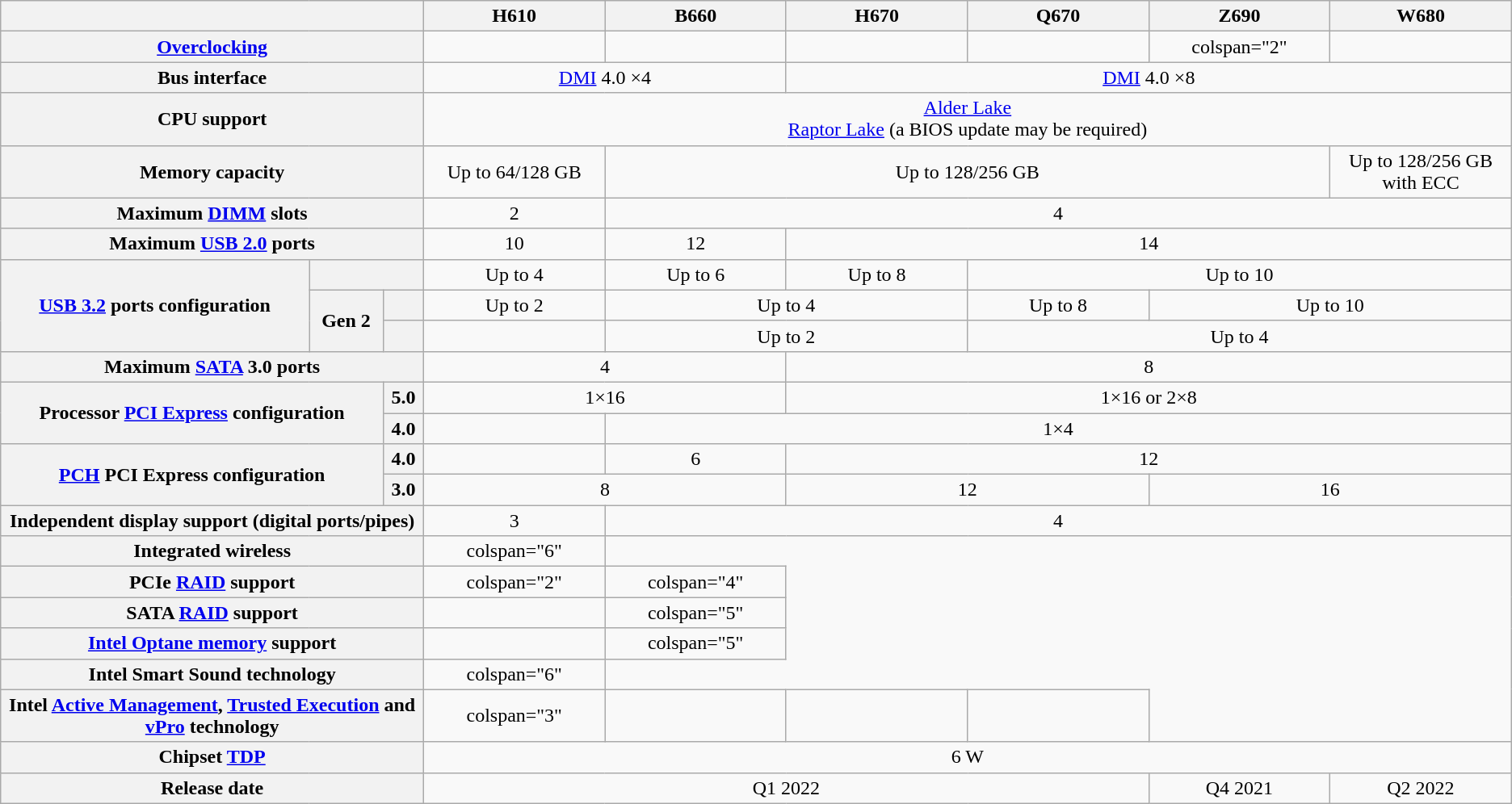<table class="wikitable sticky-header" style="text-align: center; min-width: 30em; max-width: 100em;">
<tr>
<th colspan="3" scope="col" width="28%"></th>
<th scope="col" width="12%">H610</th>
<th scope="col" width="12%">B660</th>
<th scope="col" width="12%">H670</th>
<th scope="col" width="12%">Q670</th>
<th scope="col" width="12%">Z690</th>
<th scope="col" width="12%">W680</th>
</tr>
<tr>
<th colspan="3"><a href='#'>Overclocking</a></th>
<td></td>
<td></td>
<td></td>
<td></td>
<td>colspan="2" </td>
</tr>
<tr>
<th colspan="3">Bus interface</th>
<td colspan="2"><a href='#'>DMI</a> 4.0 ×4</td>
<td colspan="4"><a href='#'>DMI</a> 4.0 ×8</td>
</tr>
<tr>
<th colspan="3">CPU support</th>
<td colspan="6"><a href='#'>Alder Lake</a><br><a href='#'>Raptor Lake</a> (a BIOS update may be required)</td>
</tr>
<tr>
<th colspan="3">Memory capacity</th>
<td>Up to 64/128 GB</td>
<td colspan="4">Up to 128/256 GB</td>
<td>Up to 128/256 GB with ECC</td>
</tr>
<tr>
<th colspan="3">Maximum <a href='#'>DIMM</a> slots</th>
<td>2</td>
<td colspan="5">4</td>
</tr>
<tr>
<th colspan="3">Maximum <a href='#'>USB 2.0</a> ports</th>
<td>10</td>
<td>12</td>
<td colspan="4">14</td>
</tr>
<tr>
<th rowspan="3"><a href='#'>USB 3.2</a> ports configuration</th>
<th colspan="2"></th>
<td>Up to 4</td>
<td>Up to 6</td>
<td>Up to 8</td>
<td colspan="3">Up to 10</td>
</tr>
<tr>
<th rowspan="2">Gen 2</th>
<th></th>
<td>Up to 2</td>
<td colspan="2">Up to 4</td>
<td>Up to 8</td>
<td colspan="2">Up to 10</td>
</tr>
<tr>
<th></th>
<td></td>
<td colspan="2">Up to 2</td>
<td colspan="3">Up to 4</td>
</tr>
<tr>
<th colspan="3">Maximum <a href='#'>SATA</a> 3.0 ports</th>
<td colspan="2">4</td>
<td colspan="4">8</td>
</tr>
<tr>
<th rowspan="2" colspan="2">Processor <a href='#'>PCI Express</a> configuration</th>
<th>5.0</th>
<td colspan="2">1×16</td>
<td colspan="4">1×16 or 2×8</td>
</tr>
<tr>
<th>4.0</th>
<td></td>
<td colspan="5">1×4</td>
</tr>
<tr>
<th rowspan="2" colspan="2"><a href='#'>PCH</a> PCI Express configuration</th>
<th>4.0</th>
<td></td>
<td>6</td>
<td colspan="4">12</td>
</tr>
<tr>
<th>3.0</th>
<td colspan="2">8</td>
<td colspan="2">12</td>
<td colspan="2">16</td>
</tr>
<tr>
<th colspan="3">Independent display support (digital ports/pipes)</th>
<td>3</td>
<td colspan="5">4</td>
</tr>
<tr>
<th colspan="3">Integrated wireless</th>
<td>colspan="6" </td>
</tr>
<tr>
<th colspan="3">PCIe <a href='#'>RAID</a> support</th>
<td>colspan="2" </td>
<td>colspan="4" </td>
</tr>
<tr>
<th colspan="3">SATA <a href='#'>RAID</a> support</th>
<td></td>
<td>colspan="5" </td>
</tr>
<tr>
<th colspan="3"><a href='#'>Intel Optane memory</a> support</th>
<td></td>
<td>colspan="5" </td>
</tr>
<tr>
<th colspan="3">Intel Smart Sound technology</th>
<td>colspan="6" </td>
</tr>
<tr>
<th colspan="3">Intel <a href='#'>Active Management</a>, <a href='#'>Trusted Execution</a> and <a href='#'>vPro</a> technology</th>
<td>colspan="3" </td>
<td></td>
<td></td>
<td></td>
</tr>
<tr>
<th colspan="3">Chipset <a href='#'>TDP</a></th>
<td colspan="6">6 W</td>
</tr>
<tr>
<th colspan="3">Release date</th>
<td colspan="4">Q1 2022</td>
<td>Q4 2021</td>
<td>Q2 2022</td>
</tr>
</table>
